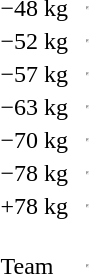<table>
<tr>
<td>−48 kg<br></td>
<td></td>
<td></td>
<td><hr></td>
</tr>
<tr>
<td>−52 kg<br></td>
<td></td>
<td></td>
<td><hr></td>
</tr>
<tr>
<td>−57 kg<br></td>
<td></td>
<td></td>
<td><hr></td>
</tr>
<tr>
<td>−63 kg<br></td>
<td></td>
<td></td>
<td><hr></td>
</tr>
<tr>
<td>−70 kg<br></td>
<td></td>
<td></td>
<td><hr></td>
</tr>
<tr>
<td>−78 kg<br></td>
<td></td>
<td></td>
<td><hr></td>
</tr>
<tr>
<td>+78 kg<br></td>
<td></td>
<td></td>
<td><hr></td>
</tr>
<tr>
<td>Team<br></td>
<td><br></td>
<td><br></td>
<td><br><hr><br></td>
</tr>
</table>
